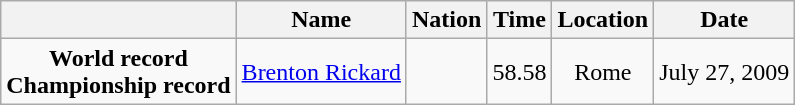<table class=wikitable style=text-align:center>
<tr>
<th></th>
<th>Name</th>
<th>Nation</th>
<th>Time</th>
<th>Location</th>
<th>Date</th>
</tr>
<tr>
<td><strong>World record</strong><br><strong>Championship record</strong></td>
<td><a href='#'>Brenton Rickard</a></td>
<td></td>
<td align=left>58.58</td>
<td>Rome</td>
<td>July 27, 2009</td>
</tr>
</table>
